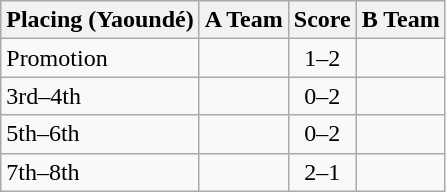<table class=wikitable style="border:1px solid #AAAAAA;">
<tr>
<th>Placing (Yaoundé)</th>
<th>A Team</th>
<th>Score</th>
<th>B Team</th>
</tr>
<tr>
<td>Promotion</td>
<td></td>
<td align="center">1–2</td>
<td><strong></strong></td>
</tr>
<tr>
<td>3rd–4th</td>
<td></td>
<td align="center">0–2</td>
<td><strong></strong></td>
</tr>
<tr>
<td>5th–6th</td>
<td></td>
<td align="center">0–2</td>
<td><strong></strong></td>
</tr>
<tr>
<td>7th–8th</td>
<td><strong></strong></td>
<td align="center">2–1</td>
<td></td>
</tr>
</table>
